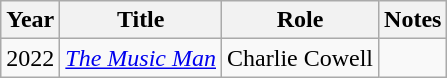<table class="wikitable sortable">
<tr>
<th>Year</th>
<th>Title</th>
<th>Role</th>
<th>Notes</th>
</tr>
<tr>
<td>2022</td>
<td><em><a href='#'>The Music Man</a></em></td>
<td>Charlie Cowell</td>
<td></td>
</tr>
</table>
